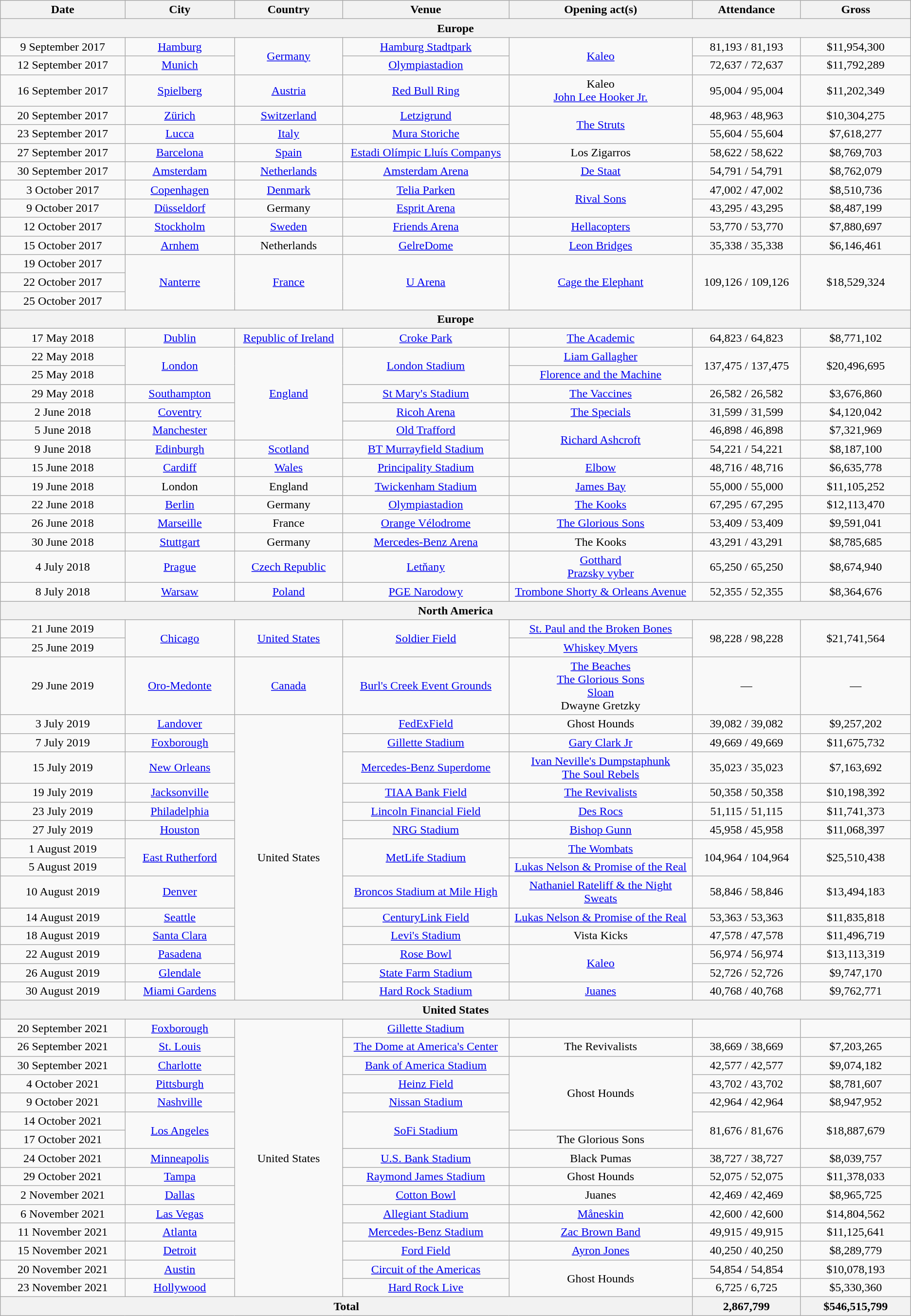<table class="wikitable" style="text-align:center;">
<tr>
<th scope="col" style="width:12em;">Date</th>
<th scope="col" style="width:10em;">City</th>
<th scope="col" style="width:10em;">Country</th>
<th scope="col" style="width:16em;">Venue</th>
<th scope="col" style="width:18em;">Opening act(s)</th>
<th scope="col" style="width:10em;">Attendance</th>
<th scope="col" style="width:10em;">Gross</th>
</tr>
<tr>
<th colspan="7"><strong>Europe</strong></th>
</tr>
<tr>
<td>9 September 2017</td>
<td><a href='#'>Hamburg</a></td>
<td rowspan="2"><a href='#'>Germany</a></td>
<td><a href='#'>Hamburg Stadtpark</a></td>
<td rowspan="2"><a href='#'>Kaleo</a></td>
<td>81,193 / 81,193</td>
<td>$11,954,300</td>
</tr>
<tr>
<td>12 September 2017</td>
<td><a href='#'>Munich</a></td>
<td><a href='#'>Olympiastadion</a></td>
<td>72,637 / 72,637</td>
<td>$11,792,289</td>
</tr>
<tr>
<td>16 September 2017</td>
<td><a href='#'>Spielberg</a></td>
<td><a href='#'>Austria</a></td>
<td><a href='#'>Red Bull Ring</a></td>
<td>Kaleo<br><a href='#'>John Lee Hooker Jr.</a></td>
<td>95,004 / 95,004</td>
<td>$11,202,349</td>
</tr>
<tr>
<td>20 September 2017</td>
<td><a href='#'>Zürich</a></td>
<td><a href='#'>Switzerland</a></td>
<td><a href='#'>Letzigrund</a></td>
<td rowspan="2"><a href='#'>The Struts</a></td>
<td>48,963 / 48,963</td>
<td>$10,304,275</td>
</tr>
<tr>
<td>23 September 2017</td>
<td><a href='#'>Lucca</a></td>
<td><a href='#'>Italy</a></td>
<td><a href='#'>Mura Storiche</a></td>
<td>55,604 / 55,604</td>
<td>$7,618,277</td>
</tr>
<tr>
<td>27 September 2017</td>
<td><a href='#'>Barcelona</a></td>
<td><a href='#'>Spain</a></td>
<td><a href='#'>Estadi Olímpic Lluís Companys</a></td>
<td>Los Zigarros</td>
<td>58,622 / 58,622</td>
<td>$8,769,703</td>
</tr>
<tr>
<td>30 September 2017</td>
<td><a href='#'>Amsterdam</a></td>
<td><a href='#'>Netherlands</a></td>
<td><a href='#'>Amsterdam Arena</a></td>
<td><a href='#'>De Staat</a></td>
<td>54,791 / 54,791</td>
<td>$8,762,079</td>
</tr>
<tr>
<td>3 October 2017</td>
<td><a href='#'>Copenhagen</a></td>
<td><a href='#'>Denmark</a></td>
<td><a href='#'>Telia Parken</a></td>
<td rowspan="2"><a href='#'>Rival Sons</a></td>
<td>47,002 / 47,002</td>
<td>$8,510,736</td>
</tr>
<tr>
<td>9 October 2017</td>
<td><a href='#'>Düsseldorf</a></td>
<td>Germany</td>
<td><a href='#'>Esprit Arena</a></td>
<td>43,295 / 43,295</td>
<td>$8,487,199</td>
</tr>
<tr>
<td>12 October 2017</td>
<td><a href='#'>Stockholm</a></td>
<td><a href='#'>Sweden</a></td>
<td><a href='#'>Friends Arena</a></td>
<td><a href='#'>Hellacopters</a></td>
<td>53,770 / 53,770</td>
<td>$7,880,697</td>
</tr>
<tr>
<td>15 October 2017</td>
<td><a href='#'>Arnhem</a></td>
<td>Netherlands</td>
<td><a href='#'>GelreDome</a></td>
<td><a href='#'>Leon Bridges</a></td>
<td>35,338 / 35,338</td>
<td>$6,146,461</td>
</tr>
<tr>
<td>19 October 2017</td>
<td rowspan="3"><a href='#'>Nanterre</a></td>
<td rowspan="3"><a href='#'>France</a></td>
<td rowspan="3"><a href='#'>U Arena</a></td>
<td rowspan="3"><a href='#'>Cage the Elephant</a></td>
<td rowspan="3">109,126 / 109,126</td>
<td rowspan="3">$18,529,324</td>
</tr>
<tr>
<td>22 October 2017</td>
</tr>
<tr>
<td>25 October 2017</td>
</tr>
<tr>
<th colspan="7"><strong>Europe</strong></th>
</tr>
<tr>
<td>17 May 2018</td>
<td><a href='#'>Dublin</a></td>
<td><a href='#'>Republic of Ireland</a></td>
<td><a href='#'>Croke Park</a></td>
<td><a href='#'>The Academic</a></td>
<td>64,823 / 64,823</td>
<td>$8,771,102</td>
</tr>
<tr>
<td>22 May 2018</td>
<td rowspan="2"><a href='#'>London</a></td>
<td rowspan="5"><a href='#'>England</a></td>
<td rowspan="2"><a href='#'>London Stadium</a></td>
<td><a href='#'>Liam Gallagher</a></td>
<td rowspan="2">137,475 / 137,475</td>
<td rowspan="2">$20,496,695</td>
</tr>
<tr>
<td>25 May 2018</td>
<td><a href='#'>Florence and the Machine</a></td>
</tr>
<tr>
<td>29 May 2018</td>
<td><a href='#'>Southampton</a></td>
<td><a href='#'>St Mary's Stadium</a></td>
<td><a href='#'>The Vaccines</a></td>
<td>26,582 / 26,582</td>
<td>$3,676,860</td>
</tr>
<tr>
<td>2 June 2018</td>
<td><a href='#'>Coventry</a></td>
<td><a href='#'>Ricoh Arena</a></td>
<td><a href='#'>The Specials</a></td>
<td>31,599 / 31,599</td>
<td>$4,120,042</td>
</tr>
<tr>
<td>5 June 2018</td>
<td><a href='#'>Manchester</a></td>
<td><a href='#'>Old Trafford</a></td>
<td rowspan="2"><a href='#'>Richard Ashcroft</a></td>
<td>46,898 / 46,898</td>
<td>$7,321,969</td>
</tr>
<tr>
<td>9 June 2018</td>
<td><a href='#'>Edinburgh</a></td>
<td><a href='#'>Scotland</a></td>
<td><a href='#'>BT Murrayfield Stadium</a></td>
<td>54,221 / 54,221</td>
<td>$8,187,100</td>
</tr>
<tr>
<td>15 June 2018</td>
<td><a href='#'>Cardiff</a></td>
<td><a href='#'>Wales</a></td>
<td><a href='#'>Principality Stadium</a></td>
<td><a href='#'>Elbow</a></td>
<td>48,716 / 48,716</td>
<td>$6,635,778</td>
</tr>
<tr>
<td>19 June 2018</td>
<td>London</td>
<td>England</td>
<td><a href='#'>Twickenham Stadium</a></td>
<td><a href='#'>James Bay</a></td>
<td>55,000 / 55,000</td>
<td>$11,105,252</td>
</tr>
<tr>
<td>22 June 2018</td>
<td><a href='#'>Berlin</a></td>
<td>Germany</td>
<td><a href='#'>Olympiastadion</a></td>
<td><a href='#'>The Kooks</a></td>
<td>67,295 / 67,295</td>
<td>$12,113,470</td>
</tr>
<tr>
<td>26 June 2018</td>
<td><a href='#'>Marseille</a></td>
<td>France</td>
<td><a href='#'>Orange Vélodrome</a></td>
<td><a href='#'>The Glorious Sons</a></td>
<td>53,409 / 53,409</td>
<td>$9,591,041</td>
</tr>
<tr>
<td>30 June 2018</td>
<td><a href='#'>Stuttgart</a></td>
<td>Germany</td>
<td><a href='#'>Mercedes-Benz Arena</a></td>
<td>The Kooks</td>
<td>43,291 / 43,291</td>
<td>$8,785,685</td>
</tr>
<tr>
<td>4 July 2018</td>
<td><a href='#'>Prague</a></td>
<td><a href='#'>Czech Republic</a></td>
<td><a href='#'>Letňany</a></td>
<td><a href='#'>Gotthard</a><br><a href='#'>Prazsky vyber</a></td>
<td>65,250 / 65,250</td>
<td>$8,674,940</td>
</tr>
<tr>
<td>8 July 2018</td>
<td><a href='#'>Warsaw</a></td>
<td><a href='#'>Poland</a></td>
<td><a href='#'>PGE Narodowy</a></td>
<td><a href='#'>Trombone Shorty & Orleans Avenue</a></td>
<td>52,355 / 52,355</td>
<td>$8,364,676</td>
</tr>
<tr>
<th colspan="7"><strong>North America</strong></th>
</tr>
<tr>
<td>21 June 2019</td>
<td rowspan="2"><a href='#'>Chicago</a></td>
<td rowspan="2"><a href='#'>United States</a></td>
<td rowspan="2"><a href='#'>Soldier Field</a></td>
<td><a href='#'>St. Paul and the Broken Bones</a></td>
<td rowspan="2">98,228 / 98,228</td>
<td rowspan="2">$21,741,564</td>
</tr>
<tr>
<td>25 June 2019</td>
<td><a href='#'>Whiskey Myers</a></td>
</tr>
<tr>
<td>29 June 2019</td>
<td><a href='#'>Oro-Medonte</a></td>
<td><a href='#'>Canada</a></td>
<td><a href='#'>Burl's Creek Event Grounds</a></td>
<td><a href='#'>The Beaches</a><br><a href='#'>The Glorious Sons</a><br><a href='#'>Sloan</a><br>Dwayne Gretzky</td>
<td>—</td>
<td>—</td>
</tr>
<tr>
<td>3 July 2019</td>
<td><a href='#'>Landover</a></td>
<td rowspan="14">United States</td>
<td><a href='#'>FedExField</a></td>
<td>Ghost Hounds</td>
<td>39,082 / 39,082</td>
<td>$9,257,202</td>
</tr>
<tr>
<td>7 July 2019</td>
<td><a href='#'>Foxborough</a></td>
<td><a href='#'>Gillette Stadium</a></td>
<td><a href='#'>Gary Clark Jr</a></td>
<td>49,669 / 49,669</td>
<td>$11,675,732</td>
</tr>
<tr>
<td>15 July 2019</td>
<td><a href='#'>New Orleans</a></td>
<td><a href='#'>Mercedes-Benz Superdome</a></td>
<td><a href='#'>Ivan Neville's Dumpstaphunk</a><br><a href='#'>The Soul Rebels</a></td>
<td>35,023 / 35,023</td>
<td>$7,163,692</td>
</tr>
<tr>
<td>19 July 2019</td>
<td><a href='#'>Jacksonville</a></td>
<td><a href='#'>TIAA Bank Field</a></td>
<td><a href='#'>The Revivalists</a></td>
<td>50,358 / 50,358</td>
<td>$10,198,392</td>
</tr>
<tr>
<td>23 July 2019</td>
<td><a href='#'>Philadelphia</a></td>
<td><a href='#'>Lincoln Financial Field</a></td>
<td><a href='#'>Des Rocs</a></td>
<td>51,115 / 51,115</td>
<td>$11,741,373</td>
</tr>
<tr>
<td>27 July 2019</td>
<td><a href='#'>Houston</a></td>
<td><a href='#'>NRG Stadium</a></td>
<td><a href='#'>Bishop Gunn</a></td>
<td>45,958 / 45,958</td>
<td>$11,068,397</td>
</tr>
<tr>
<td>1 August 2019</td>
<td rowspan="2"><a href='#'>East Rutherford</a></td>
<td rowspan="2"><a href='#'>MetLife Stadium</a></td>
<td><a href='#'>The Wombats</a></td>
<td rowspan="2">104,964 / 104,964</td>
<td rowspan="2">$25,510,438</td>
</tr>
<tr>
<td>5 August 2019</td>
<td><a href='#'>Lukas Nelson & Promise of the Real</a></td>
</tr>
<tr>
<td>10 August 2019</td>
<td><a href='#'>Denver</a></td>
<td><a href='#'>Broncos Stadium at Mile High</a></td>
<td><a href='#'>Nathaniel Rateliff & the Night Sweats</a></td>
<td>58,846 / 58,846</td>
<td>$13,494,183</td>
</tr>
<tr>
<td>14 August 2019</td>
<td><a href='#'>Seattle</a></td>
<td><a href='#'>CenturyLink Field</a></td>
<td><a href='#'>Lukas Nelson & Promise of the Real</a></td>
<td>53,363 / 53,363</td>
<td>$11,835,818</td>
</tr>
<tr>
<td>18 August 2019</td>
<td><a href='#'>Santa Clara</a></td>
<td><a href='#'>Levi's Stadium</a></td>
<td>Vista Kicks</td>
<td>47,578 / 47,578</td>
<td>$11,496,719</td>
</tr>
<tr>
<td>22 August 2019</td>
<td><a href='#'>Pasadena</a></td>
<td><a href='#'>Rose Bowl</a></td>
<td rowspan="2"><a href='#'>Kaleo</a></td>
<td>56,974 / 56,974</td>
<td>$13,113,319</td>
</tr>
<tr>
<td>26 August 2019</td>
<td><a href='#'>Glendale</a></td>
<td><a href='#'>State Farm Stadium</a></td>
<td>52,726 / 52,726</td>
<td>$9,747,170</td>
</tr>
<tr>
<td>30 August 2019</td>
<td><a href='#'>Miami Gardens</a></td>
<td><a href='#'>Hard Rock Stadium</a></td>
<td><a href='#'>Juanes</a></td>
<td>40,768 / 40,768</td>
<td>$9,762,771</td>
</tr>
<tr>
<th colspan="7">United States</th>
</tr>
<tr>
<td>20 September 2021</td>
<td><a href='#'>Foxborough</a></td>
<td rowspan="15">United States</td>
<td><a href='#'>Gillette Stadium</a></td>
<td></td>
<td></td>
<td></td>
</tr>
<tr>
<td>26 September 2021</td>
<td><a href='#'>St. Louis</a></td>
<td><a href='#'>The Dome at America's Center</a></td>
<td>The Revivalists</td>
<td>38,669 / 38,669</td>
<td>$7,203,265</td>
</tr>
<tr>
<td>30 September 2021</td>
<td><a href='#'>Charlotte</a></td>
<td><a href='#'>Bank of America Stadium</a></td>
<td rowspan="4">Ghost Hounds</td>
<td>42,577 / 42,577</td>
<td>$9,074,182</td>
</tr>
<tr>
<td>4 October 2021</td>
<td><a href='#'>Pittsburgh</a></td>
<td><a href='#'>Heinz Field</a></td>
<td>43,702 / 43,702</td>
<td>$8,781,607</td>
</tr>
<tr>
<td>9 October 2021</td>
<td><a href='#'>Nashville</a></td>
<td><a href='#'>Nissan Stadium</a></td>
<td>42,964 / 42,964</td>
<td>$8,947,952</td>
</tr>
<tr>
<td>14 October 2021</td>
<td rowspan="2"><a href='#'>Los Angeles</a></td>
<td rowspan="2"><a href='#'>SoFi Stadium</a></td>
<td rowspan="2">81,676 / 81,676</td>
<td rowspan="2">$18,887,679</td>
</tr>
<tr>
<td>17 October 2021</td>
<td>The Glorious Sons</td>
</tr>
<tr>
<td>24 October 2021</td>
<td><a href='#'>Minneapolis</a></td>
<td><a href='#'>U.S. Bank Stadium</a></td>
<td>Black Pumas</td>
<td>38,727 / 38,727</td>
<td>$8,039,757</td>
</tr>
<tr>
<td>29 October 2021</td>
<td><a href='#'>Tampa</a></td>
<td><a href='#'>Raymond James Stadium</a></td>
<td>Ghost Hounds</td>
<td>52,075 / 52,075</td>
<td>$11,378,033</td>
</tr>
<tr>
<td>2 November 2021</td>
<td><a href='#'>Dallas</a></td>
<td><a href='#'>Cotton Bowl</a></td>
<td>Juanes</td>
<td>42,469 / 42,469</td>
<td>$8,965,725</td>
</tr>
<tr>
<td>6 November 2021</td>
<td><a href='#'>Las Vegas</a></td>
<td><a href='#'>Allegiant Stadium</a></td>
<td><a href='#'>Måneskin</a></td>
<td>42,600 / 42,600</td>
<td>$14,804,562</td>
</tr>
<tr>
<td>11 November 2021</td>
<td><a href='#'>Atlanta</a></td>
<td><a href='#'>Mercedes-Benz Stadium</a></td>
<td><a href='#'>Zac Brown Band</a></td>
<td>49,915 / 49,915</td>
<td>$11,125,641</td>
</tr>
<tr>
<td>15 November 2021</td>
<td><a href='#'>Detroit</a></td>
<td><a href='#'>Ford Field</a></td>
<td><a href='#'>Ayron Jones</a></td>
<td>40,250 / 40,250</td>
<td>$8,289,779</td>
</tr>
<tr>
<td>20 November 2021</td>
<td><a href='#'>Austin</a></td>
<td><a href='#'>Circuit of the Americas</a></td>
<td rowspan="2">Ghost Hounds</td>
<td>54,854 / 54,854</td>
<td>$10,078,193</td>
</tr>
<tr>
<td>23 November 2021</td>
<td><a href='#'>Hollywood</a></td>
<td><a href='#'>Hard Rock Live</a></td>
<td>6,725 / 6,725</td>
<td>$5,330,360</td>
</tr>
<tr>
<th colspan="5">Total</th>
<th>2,867,799</th>
<th>$546,515,799</th>
</tr>
</table>
